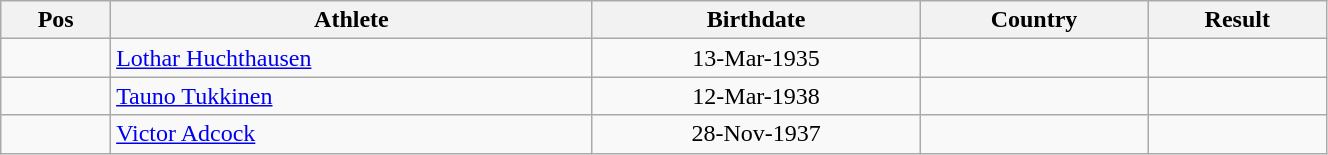<table class="wikitable"  style="text-align:center; width:70%;">
<tr>
<th>Pos</th>
<th>Athlete</th>
<th>Birthdate</th>
<th>Country</th>
<th>Result</th>
</tr>
<tr>
<td align=center></td>
<td align=left><a href='#'>Lothar Huchthausen</a></td>
<td>13-Mar-1935</td>
<td align=left></td>
<td></td>
</tr>
<tr>
<td align=center></td>
<td align=left><a href='#'>Tauno Tukkinen</a></td>
<td>12-Mar-1938</td>
<td align=left></td>
<td></td>
</tr>
<tr>
<td align=center></td>
<td align=left><a href='#'>Victor Adcock</a></td>
<td>28-Nov-1937</td>
<td align=left></td>
<td></td>
</tr>
</table>
